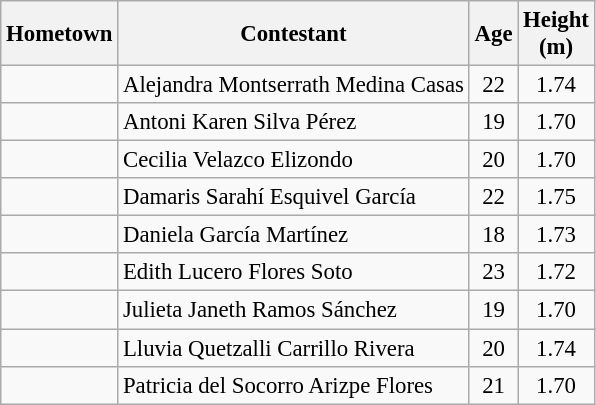<table class="wikitable sortable" style="font-size: 95%;">
<tr>
<th>Hometown</th>
<th>Contestant</th>
<th>Age</th>
<th>Height<br> (m)</th>
</tr>
<tr>
<td></td>
<td>Alejandra Montserrath Medina Casas</td>
<td align="center">22</td>
<td align="center">1.74</td>
</tr>
<tr>
<td></td>
<td>Antoni Karen Silva Pérez</td>
<td align="center">19</td>
<td align="center">1.70</td>
</tr>
<tr>
<td></td>
<td>Cecilia Velazco Elizondo</td>
<td align="center">20</td>
<td align="center">1.70</td>
</tr>
<tr>
<td></td>
<td>Damaris Sarahí Esquivel García</td>
<td align="center">22</td>
<td align="center">1.75</td>
</tr>
<tr>
<td></td>
<td>Daniela García Martínez</td>
<td align="center">18</td>
<td align="center">1.73</td>
</tr>
<tr>
<td></td>
<td>Edith Lucero Flores Soto</td>
<td align="center">23</td>
<td align="center">1.72</td>
</tr>
<tr>
<td></td>
<td>Julieta Janeth Ramos Sánchez</td>
<td align="center">19</td>
<td align="center">1.70</td>
</tr>
<tr>
<td></td>
<td>Lluvia Quetzalli Carrillo Rivera</td>
<td align="center">20</td>
<td align="center">1.74</td>
</tr>
<tr>
<td></td>
<td>Patricia del Socorro Arizpe Flores</td>
<td align="center">21</td>
<td align="center">1.70</td>
</tr>
</table>
